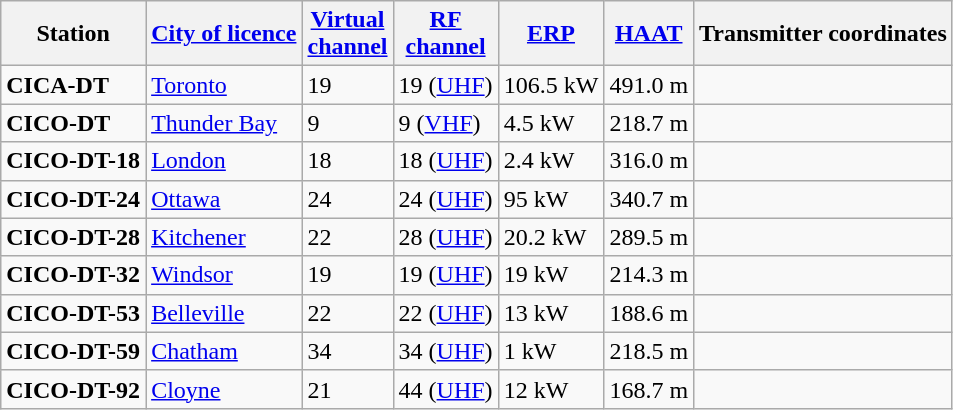<table class="wikitable sortable">
<tr>
<th>Station</th>
<th><a href='#'>City of licence</a></th>
<th><a href='#'>Virtual<br>channel</a></th>
<th><a href='#'>RF<br>channel</a></th>
<th><a href='#'>ERP</a></th>
<th><a href='#'>HAAT</a></th>
<th>Transmitter coordinates</th>
</tr>
<tr style="vertical-align: top; text-align: left;">
<td><strong>CICA-DT</strong></td>
<td><a href='#'>Toronto</a></td>
<td>19</td>
<td>19 (<a href='#'>UHF</a>)</td>
<td>106.5 kW</td>
<td>491.0 m</td>
<td></td>
</tr>
<tr style="vertical-align: top; text-align: left;">
<td><strong>CICO-DT</strong></td>
<td><a href='#'>Thunder Bay</a></td>
<td>9</td>
<td>9 (<a href='#'>VHF</a>)</td>
<td>4.5 kW</td>
<td>218.7 m</td>
<td></td>
</tr>
<tr style="vertical-align: top; text-align: left;">
<td><strong>CICO-DT-18</strong></td>
<td><a href='#'>London</a></td>
<td>18</td>
<td>18 (<a href='#'>UHF</a>)</td>
<td>2.4 kW</td>
<td>316.0 m</td>
<td></td>
</tr>
<tr style="vertical-align: top; text-align: left;">
<td><strong>CICO-DT-24</strong></td>
<td><a href='#'>Ottawa</a></td>
<td>24</td>
<td>24 (<a href='#'>UHF</a>)</td>
<td>95 kW</td>
<td>340.7 m</td>
<td></td>
</tr>
<tr style="vertical-align: top; text-align: left;">
<td><strong>CICO-DT-28</strong></td>
<td><a href='#'>Kitchener</a></td>
<td>22</td>
<td>28 (<a href='#'>UHF</a>)</td>
<td>20.2 kW</td>
<td>289.5 m</td>
<td></td>
</tr>
<tr style="vertical-align: top; text-align: left;">
<td><strong>CICO-DT-32</strong></td>
<td><a href='#'>Windsor</a></td>
<td>19</td>
<td>19 (<a href='#'>UHF</a>)</td>
<td>19 kW</td>
<td>214.3 m</td>
<td></td>
</tr>
<tr style="vertical-align: top; text-align: left;">
<td><strong>CICO-DT-53</strong></td>
<td><a href='#'>Belleville</a></td>
<td>22</td>
<td>22 (<a href='#'>UHF</a>)</td>
<td>13 kW</td>
<td>188.6 m</td>
<td></td>
</tr>
<tr style="vertical-align: top; text-align: left;">
<td><strong>CICO-DT-59</strong></td>
<td><a href='#'>Chatham</a></td>
<td>34</td>
<td>34 (<a href='#'>UHF</a>)</td>
<td>1 kW</td>
<td>218.5 m</td>
<td></td>
</tr>
<tr style="vertical-align: top; text-align: left;">
<td><strong>CICO-DT-92</strong></td>
<td><a href='#'>Cloyne</a></td>
<td>21</td>
<td>44 (<a href='#'>UHF</a>)</td>
<td>12 kW</td>
<td>168.7 m</td>
<td></td>
</tr>
</table>
